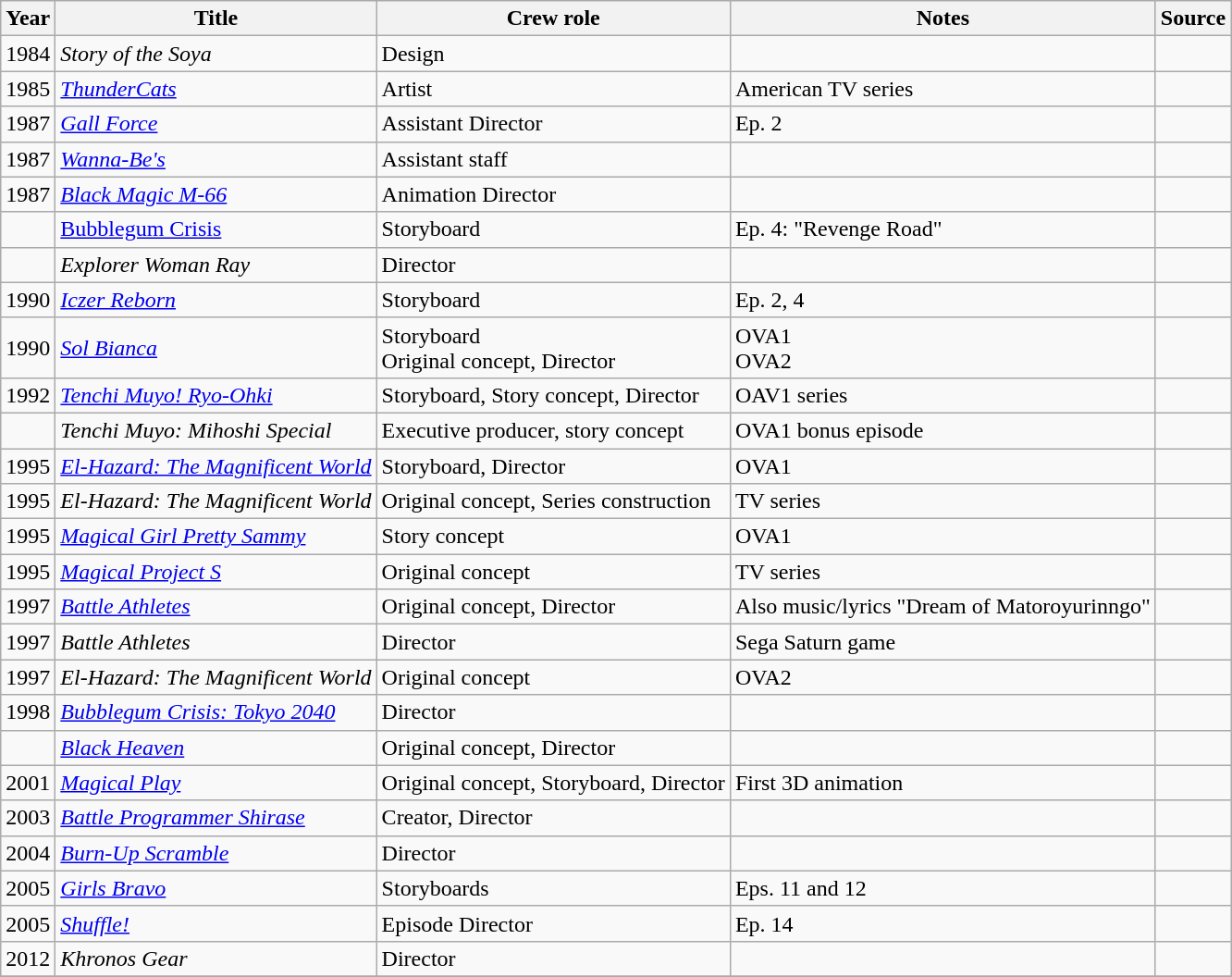<table class="wikitable sortable plainrowheaders">
<tr>
<th>Year</th>
<th>Title</th>
<th>Crew role</th>
<th class="unsortable">Notes</th>
<th class="unsortable">Source</th>
</tr>
<tr>
<td>1984</td>
<td><em>Story of the Soya</em></td>
<td>Design</td>
<td></td>
<td></td>
</tr>
<tr>
<td>1985</td>
<td><em><a href='#'>ThunderCats</a></em></td>
<td>Artist</td>
<td>American TV series</td>
<td></td>
</tr>
<tr>
<td>1987</td>
<td><em><a href='#'>Gall Force</a></em></td>
<td>Assistant Director</td>
<td>Ep. 2</td>
<td></td>
</tr>
<tr>
<td>1987</td>
<td><em><a href='#'>Wanna-Be's</a></em></td>
<td>Assistant staff</td>
<td></td>
<td></td>
</tr>
<tr>
<td>1987</td>
<td><em><a href='#'>Black Magic M-66</a></em></td>
<td>Animation Director</td>
<td></td>
<td></td>
</tr>
<tr>
<td></td>
<td><a href='#'>Bubblegum Crisis</a></td>
<td>Storyboard</td>
<td>Ep. 4: "Revenge Road"</td>
<td></td>
</tr>
<tr>
<td></td>
<td><em>Explorer Woman Ray</em></td>
<td>Director</td>
<td></td>
<td></td>
</tr>
<tr>
<td>1990</td>
<td><em><a href='#'>Iczer Reborn</a></em></td>
<td>Storyboard</td>
<td>Ep. 2, 4</td>
<td></td>
</tr>
<tr>
<td>1990</td>
<td><em><a href='#'>Sol Bianca</a></em></td>
<td>Storyboard<br>Original concept, Director</td>
<td>OVA1<br>OVA2</td>
<td></td>
</tr>
<tr>
<td>1992</td>
<td><em><a href='#'>Tenchi Muyo! Ryo-Ohki</a></em></td>
<td>Storyboard, Story concept, Director</td>
<td>OAV1 series</td>
<td></td>
</tr>
<tr>
<td></td>
<td><em>Tenchi Muyo: Mihoshi Special</em></td>
<td>Executive producer, story concept</td>
<td>OVA1 bonus episode</td>
<td></td>
</tr>
<tr>
<td>1995</td>
<td><em><a href='#'>El-Hazard: The Magnificent World</a></em></td>
<td>Storyboard, Director</td>
<td>OVA1</td>
<td></td>
</tr>
<tr>
<td>1995</td>
<td><em>El-Hazard: The Magnificent World</em></td>
<td>Original concept, Series construction</td>
<td>TV series</td>
<td></td>
</tr>
<tr>
<td>1995</td>
<td><em><a href='#'>Magical Girl Pretty Sammy</a></em></td>
<td>Story concept</td>
<td>OVA1</td>
<td></td>
</tr>
<tr>
<td>1995</td>
<td><em><a href='#'>Magical Project S</a></em></td>
<td>Original concept</td>
<td>TV series</td>
<td></td>
</tr>
<tr>
<td>1997</td>
<td><em><a href='#'>Battle Athletes</a></em></td>
<td>Original concept, Director</td>
<td>Also music/lyrics "Dream of Matoroyurinngo"</td>
<td></td>
</tr>
<tr>
<td>1997</td>
<td><em>Battle Athletes</em></td>
<td>Director</td>
<td>Sega Saturn game</td>
<td></td>
</tr>
<tr>
<td>1997</td>
<td><em>El-Hazard: The Magnificent World</em></td>
<td>Original concept</td>
<td>OVA2</td>
<td></td>
</tr>
<tr>
<td>1998</td>
<td><em><a href='#'>Bubblegum Crisis: Tokyo 2040</a></em></td>
<td>Director</td>
<td></td>
<td></td>
</tr>
<tr>
<td></td>
<td><em><a href='#'>Black Heaven</a></em></td>
<td>Original concept, Director</td>
<td></td>
<td></td>
</tr>
<tr>
<td>2001</td>
<td><em><a href='#'>Magical Play</a></em></td>
<td>Original concept, Storyboard, Director</td>
<td>First 3D animation</td>
<td></td>
</tr>
<tr>
<td>2003</td>
<td><em><a href='#'>Battle Programmer Shirase</a></em></td>
<td>Creator, Director</td>
<td></td>
<td></td>
</tr>
<tr>
<td>2004</td>
<td><em><a href='#'>Burn-Up Scramble</a></em></td>
<td>Director</td>
<td></td>
<td></td>
</tr>
<tr>
<td>2005</td>
<td><em><a href='#'>Girls Bravo</a></em></td>
<td>Storyboards</td>
<td>Eps. 11 and 12</td>
<td></td>
</tr>
<tr>
<td>2005</td>
<td><em><a href='#'>Shuffle!</a></em></td>
<td>Episode Director</td>
<td>Ep. 14</td>
<td></td>
</tr>
<tr>
<td>2012</td>
<td><em>Khronos Gear</em></td>
<td>Director</td>
<td></td>
<td></td>
</tr>
<tr>
</tr>
</table>
